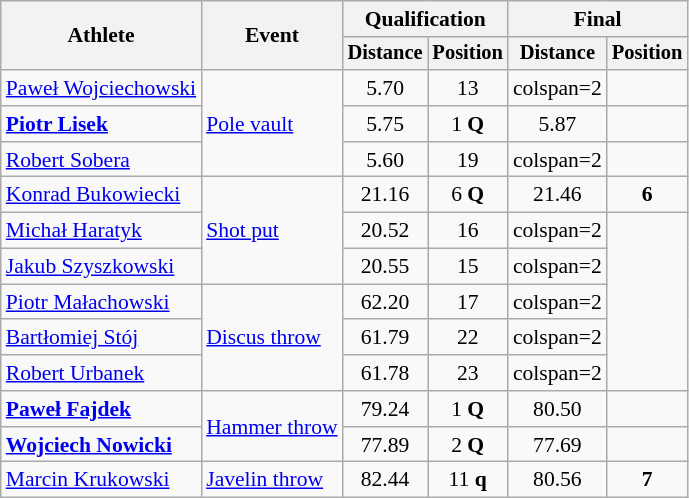<table class=wikitable style="font-size:90%">
<tr>
<th rowspan="2">Athlete</th>
<th rowspan="2">Event</th>
<th colspan="2">Qualification</th>
<th colspan="2">Final</th>
</tr>
<tr style="font-size:95%">
<th>Distance</th>
<th>Position</th>
<th>Distance</th>
<th>Position</th>
</tr>
<tr style=text-align:center>
<td style=text-align:left><a href='#'>Paweł Wojciechowski</a></td>
<td style=text-align:left rowspan=3><a href='#'>Pole vault</a></td>
<td>5.70</td>
<td>13</td>
<td>colspan=2 </td>
</tr>
<tr style=text-align:center>
<td style=text-align:left><strong><a href='#'>Piotr Lisek</a></strong></td>
<td>5.75</td>
<td>1 <strong>Q</strong></td>
<td>5.87</td>
<td></td>
</tr>
<tr style=text-align:center>
<td style=text-align:left><a href='#'>Robert Sobera</a></td>
<td>5.60</td>
<td>19</td>
<td>colspan=2 </td>
</tr>
<tr style=text-align:center>
<td style=text-align:left><a href='#'>Konrad Bukowiecki</a></td>
<td style=text-align:left rowspan=3><a href='#'>Shot put</a></td>
<td>21.16</td>
<td>6 <strong>Q</strong></td>
<td>21.46</td>
<td><strong>6</strong></td>
</tr>
<tr style=text-align:center>
<td style=text-align:left><a href='#'>Michał Haratyk</a></td>
<td>20.52</td>
<td>16</td>
<td>colspan=2 </td>
</tr>
<tr style=text-align:center>
<td style=text-align:left><a href='#'>Jakub Szyszkowski</a></td>
<td>20.55</td>
<td>15</td>
<td>colspan=2 </td>
</tr>
<tr style=text-align:center>
<td style=text-align:left><a href='#'>Piotr Małachowski</a></td>
<td style=text-align:left rowspan=3><a href='#'>Discus throw</a></td>
<td>62.20</td>
<td>17</td>
<td>colspan=2 </td>
</tr>
<tr style=text-align:center>
<td style=text-align:left><a href='#'>Bartłomiej Stój</a></td>
<td>61.79</td>
<td>22</td>
<td>colspan=2 </td>
</tr>
<tr style=text-align:center>
<td style=text-align:left><a href='#'>Robert Urbanek</a></td>
<td>61.78</td>
<td>23</td>
<td>colspan=2 </td>
</tr>
<tr style=text-align:center>
<td style=text-align:left><strong><a href='#'>Paweł Fajdek</a></strong></td>
<td style=text-align:left rowspan=2><a href='#'>Hammer throw</a></td>
<td>79.24</td>
<td>1 <strong>Q</strong></td>
<td>80.50</td>
<td></td>
</tr>
<tr style=text-align:center>
<td style=text-align:left><strong><a href='#'>Wojciech Nowicki</a></strong></td>
<td>77.89</td>
<td>2 <strong>Q</strong></td>
<td>77.69</td>
<td></td>
</tr>
<tr style=text-align:center>
<td style=text-align:left><a href='#'>Marcin Krukowski</a></td>
<td style=text-align:left><a href='#'>Javelin throw</a></td>
<td>82.44</td>
<td>11 <strong>q</strong></td>
<td>80.56</td>
<td><strong>7</strong></td>
</tr>
</table>
